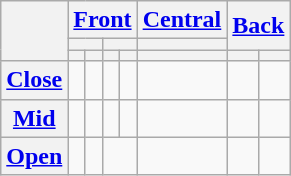<table class="wikitable" style="margin:aut">
<tr>
<th rowspan="3"></th>
<th colspan="4"><a href='#'>Front</a></th>
<th><a href='#'>Central</a></th>
<th colspan="2" rowspan="2"><a href='#'>Back</a></th>
</tr>
<tr>
<th colspan="2"></th>
<th colspan="2"></th>
<th></th>
</tr>
<tr>
<th></th>
<th></th>
<th></th>
<th></th>
<th></th>
<th></th>
<th></th>
</tr>
<tr align="center">
<th><a href='#'>Close</a></th>
<td></td>
<td></td>
<td></td>
<td></td>
<td></td>
<td></td>
<td></td>
</tr>
<tr align="center">
<th><a href='#'>Mid</a></th>
<td></td>
<td> </td>
<td></td>
<td></td>
<td></td>
<td></td>
<td></td>
</tr>
<tr align="center">
<th><a href='#'>Open</a></th>
<td></td>
<td></td>
<td colspan="2"></td>
<td></td>
<td></td>
<td></td>
</tr>
</table>
